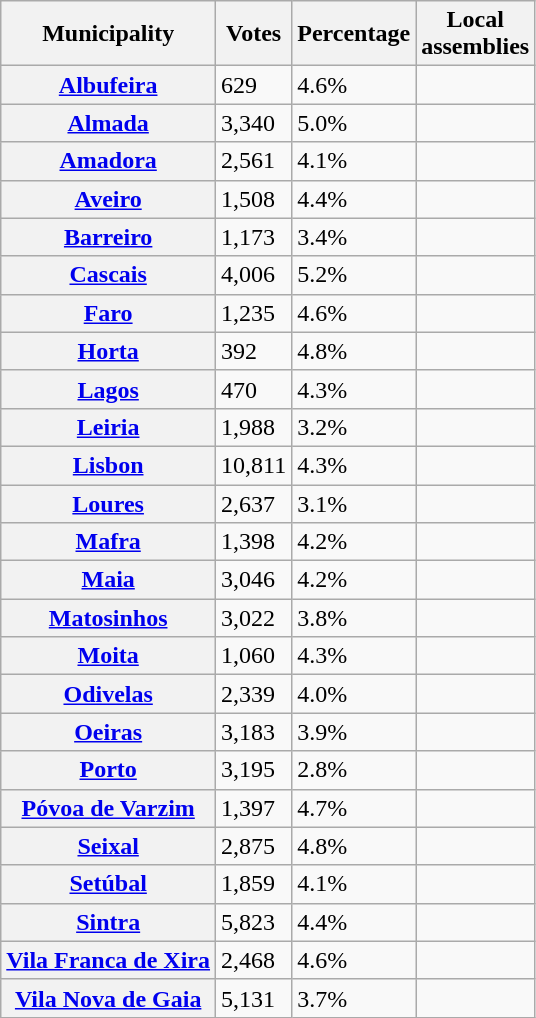<table class="wikitable">
<tr>
<th rowspan=1>Municipality</th>
<th rowspan=1>Votes</th>
<th colspan=1>Percentage</th>
<th colspan=1>Local<br>assemblies</th>
</tr>
<tr>
<th><a href='#'>Albufeira</a></th>
<td>629</td>
<td>4.6%</td>
<td></td>
</tr>
<tr>
<th><a href='#'>Almada</a></th>
<td>3,340</td>
<td>5.0%</td>
<td></td>
</tr>
<tr>
<th><a href='#'>Amadora</a></th>
<td>2,561</td>
<td>4.1%</td>
<td></td>
</tr>
<tr>
<th><a href='#'>Aveiro</a></th>
<td>1,508</td>
<td>4.4%</td>
<td></td>
</tr>
<tr>
<th><a href='#'>Barreiro</a></th>
<td>1,173</td>
<td>3.4%</td>
<td></td>
</tr>
<tr>
<th><a href='#'>Cascais</a></th>
<td>4,006</td>
<td>5.2%</td>
<td></td>
</tr>
<tr>
<th><a href='#'>Faro</a></th>
<td>1,235</td>
<td>4.6%</td>
<td></td>
</tr>
<tr>
<th><a href='#'>Horta</a></th>
<td>392</td>
<td>4.8%</td>
<td></td>
</tr>
<tr>
<th><a href='#'>Lagos</a></th>
<td>470</td>
<td>4.3%</td>
<td></td>
</tr>
<tr>
<th><a href='#'>Leiria</a></th>
<td>1,988</td>
<td>3.2%</td>
<td></td>
</tr>
<tr>
<th><a href='#'>Lisbon</a></th>
<td>10,811</td>
<td>4.3%</td>
<td></td>
</tr>
<tr>
<th><a href='#'>Loures</a></th>
<td>2,637</td>
<td>3.1%</td>
<td></td>
</tr>
<tr>
<th><a href='#'>Mafra</a></th>
<td>1,398</td>
<td>4.2%</td>
<td></td>
</tr>
<tr>
<th><a href='#'>Maia</a></th>
<td>3,046</td>
<td>4.2%</td>
<td></td>
</tr>
<tr>
<th><a href='#'>Matosinhos</a></th>
<td>3,022</td>
<td>3.8%</td>
<td></td>
</tr>
<tr>
<th><a href='#'>Moita</a></th>
<td>1,060</td>
<td>4.3%</td>
<td></td>
</tr>
<tr>
<th><a href='#'>Odivelas</a></th>
<td>2,339</td>
<td>4.0%</td>
<td></td>
</tr>
<tr>
<th><a href='#'>Oeiras</a></th>
<td>3,183</td>
<td>3.9%</td>
<td></td>
</tr>
<tr>
<th><a href='#'>Porto</a></th>
<td>3,195</td>
<td>2.8%</td>
<td></td>
</tr>
<tr>
<th><a href='#'>Póvoa de Varzim</a></th>
<td>1,397</td>
<td>4.7%</td>
<td></td>
</tr>
<tr>
<th><a href='#'>Seixal</a></th>
<td>2,875</td>
<td>4.8%</td>
<td></td>
</tr>
<tr>
<th><a href='#'>Setúbal</a></th>
<td>1,859</td>
<td>4.1%</td>
<td></td>
</tr>
<tr>
<th><a href='#'>Sintra</a></th>
<td>5,823</td>
<td>4.4%</td>
<td></td>
</tr>
<tr>
<th><a href='#'>Vila Franca de Xira</a></th>
<td>2,468</td>
<td>4.6%</td>
<td></td>
</tr>
<tr>
<th><a href='#'>Vila Nova de Gaia</a></th>
<td>5,131</td>
<td>3.7%</td>
<td></td>
</tr>
</table>
